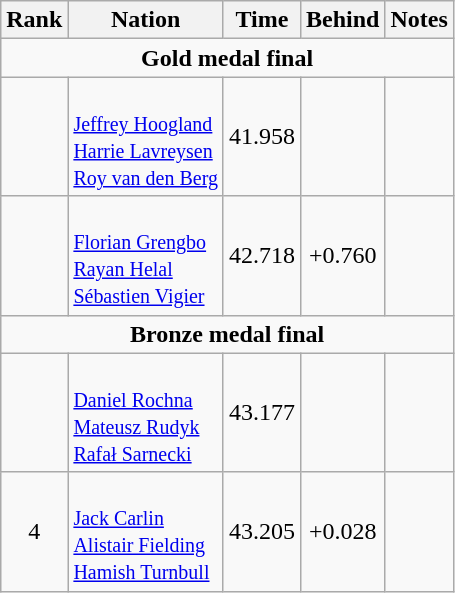<table class="wikitable" style="text-align:center">
<tr>
<th>Rank</th>
<th>Nation</th>
<th>Time</th>
<th>Behind</th>
<th>Notes</th>
</tr>
<tr>
<td colspan=5><strong>Gold medal final</strong></td>
</tr>
<tr>
<td></td>
<td align=left><br><small><a href='#'>Jeffrey Hoogland</a><br><a href='#'>Harrie Lavreysen</a><br><a href='#'>Roy van den Berg</a></small></td>
<td>41.958</td>
<td></td>
<td></td>
</tr>
<tr>
<td></td>
<td align=left><br><small><a href='#'>Florian Grengbo</a><br><a href='#'>Rayan Helal</a><br><a href='#'>Sébastien Vigier</a></small></td>
<td>42.718</td>
<td>+0.760</td>
<td></td>
</tr>
<tr>
<td colspan=5><strong>Bronze medal final</strong></td>
</tr>
<tr>
<td></td>
<td align=left><br><small><a href='#'>Daniel Rochna</a><br><a href='#'>Mateusz Rudyk</a><br><a href='#'>Rafał Sarnecki</a></small></td>
<td>43.177</td>
<td></td>
<td></td>
</tr>
<tr>
<td>4</td>
<td align=left><br><small><a href='#'>Jack Carlin</a><br><a href='#'>Alistair Fielding</a><br><a href='#'>Hamish Turnbull</a></small></td>
<td>43.205</td>
<td>+0.028</td>
<td></td>
</tr>
</table>
